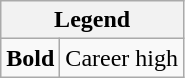<table class="wikitable mw-collapsible mw-collapsed">
<tr>
<th colspan="2">Legend</th>
</tr>
<tr>
<td><strong>Bold</strong></td>
<td>Career high</td>
</tr>
</table>
